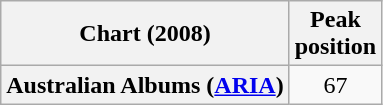<table class="wikitable plainrowheaders">
<tr>
<th scope="col">Chart (2008)</th>
<th scope="col">Peak<br>position</th>
</tr>
<tr>
<th scope="row">Australian Albums (<a href='#'>ARIA</a>)</th>
<td style="text-align:center;">67</td>
</tr>
</table>
